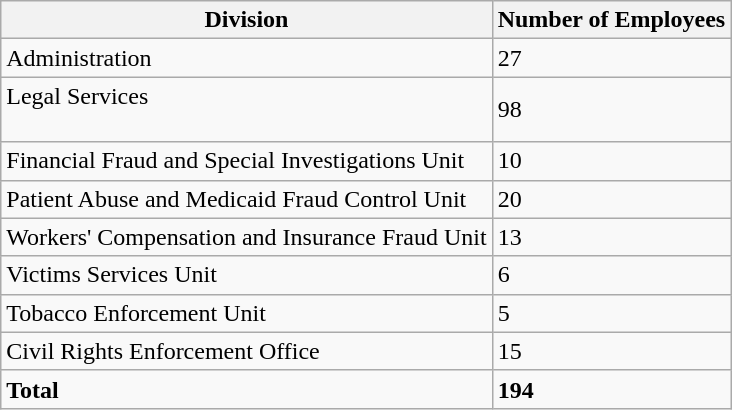<table border="1" cellspacing="0" cellpadding="5" style="border-collapse:collapse;" class="wikitable">
<tr>
<th>Division</th>
<th>Number of Employees</th>
</tr>
<tr>
<td>Administration</td>
<td>27</td>
</tr>
<tr>
<td>Legal Services<br><br></td>
<td>98</td>
</tr>
<tr>
<td>Financial Fraud and Special Investigations Unit</td>
<td>10</td>
</tr>
<tr>
<td>Patient Abuse and Medicaid Fraud Control Unit</td>
<td>20</td>
</tr>
<tr>
<td>Workers' Compensation and Insurance Fraud Unit</td>
<td>13</td>
</tr>
<tr>
<td>Victims Services Unit</td>
<td>6</td>
</tr>
<tr>
<td>Tobacco Enforcement Unit</td>
<td>5</td>
</tr>
<tr>
<td>Civil Rights Enforcement Office</td>
<td>15</td>
</tr>
<tr>
<td><strong>Total</strong></td>
<td><strong>194</strong></td>
</tr>
</table>
